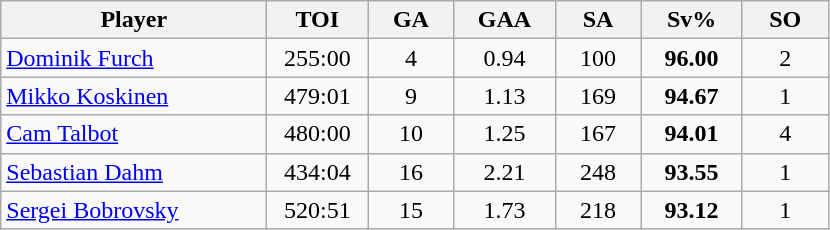<table class="wikitable sortable" style="text-align:center;">
<tr>
<th style="width:170px;">Player</th>
<th style="width:60px;">TOI</th>
<th style="width:50px;">GA</th>
<th style="width:60px;">GAA</th>
<th style="width:50px;">SA</th>
<th style="width:60px;">Sv%</th>
<th style="width:50px;">SO</th>
</tr>
<tr>
<td style="text-align:left;"> <a href='#'>Dominik Furch</a></td>
<td>255:00</td>
<td>4</td>
<td>0.94</td>
<td>100</td>
<td><strong>96.00</strong></td>
<td>2</td>
</tr>
<tr>
<td style="text-align:left;"> <a href='#'>Mikko Koskinen</a></td>
<td>479:01</td>
<td>9</td>
<td>1.13</td>
<td>169</td>
<td><strong>94.67</strong></td>
<td>1</td>
</tr>
<tr>
<td style="text-align:left;"> <a href='#'>Cam Talbot</a></td>
<td>480:00</td>
<td>10</td>
<td>1.25</td>
<td>167</td>
<td><strong>94.01</strong></td>
<td>4</td>
</tr>
<tr>
<td style="text-align:left;"> <a href='#'>Sebastian Dahm</a></td>
<td>434:04</td>
<td>16</td>
<td>2.21</td>
<td>248</td>
<td><strong>93.55</strong></td>
<td>1</td>
</tr>
<tr>
<td style="text-align:left;"> <a href='#'>Sergei Bobrovsky</a></td>
<td>520:51</td>
<td>15</td>
<td>1.73</td>
<td>218</td>
<td><strong>93.12</strong></td>
<td>1</td>
</tr>
</table>
